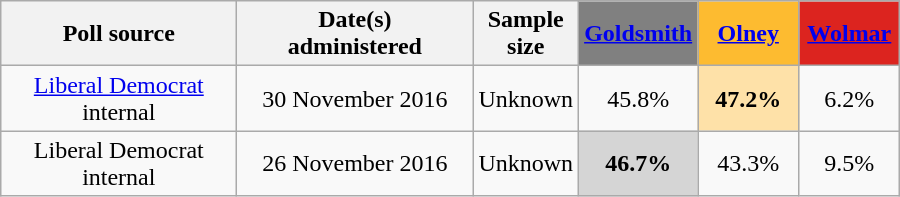<table class="wikitable" style="text-align:center;">
<tr>
<th style="width:150px;">Poll source</th>
<th style="width:150px;">Date(s)<br> administered</th>
<th>Sample<br>size</th>
<td style="background:gray; width:60px;"><strong><a href='#'><span> Goldsmith</span></a></strong></td>
<td style="background:#fdbb30; width:60px;"><strong><a href='#'><span> Olney</span></a><br></strong></td>
<td style="background:#dc241f; width:60px;"><strong><a href='#'><span>Wolmar<br></span></a></strong></td>
</tr>
<tr>
<td><a href='#'>Liberal Democrat</a> internal</td>
<td>30 November 2016</td>
<td>Unknown</td>
<td align=center>45.8%</td>
<td style="background:#FEE1A8"><strong>47.2%</strong></td>
<td align=center>6.2%</td>
</tr>
<tr>
<td>Liberal Democrat internal</td>
<td>26 November 2016</td>
<td>Unknown</td>
<td style="background:#D5D5D5"><strong>46.7%</strong></td>
<td align=center>43.3%</td>
<td align=center>9.5%</td>
</tr>
</table>
